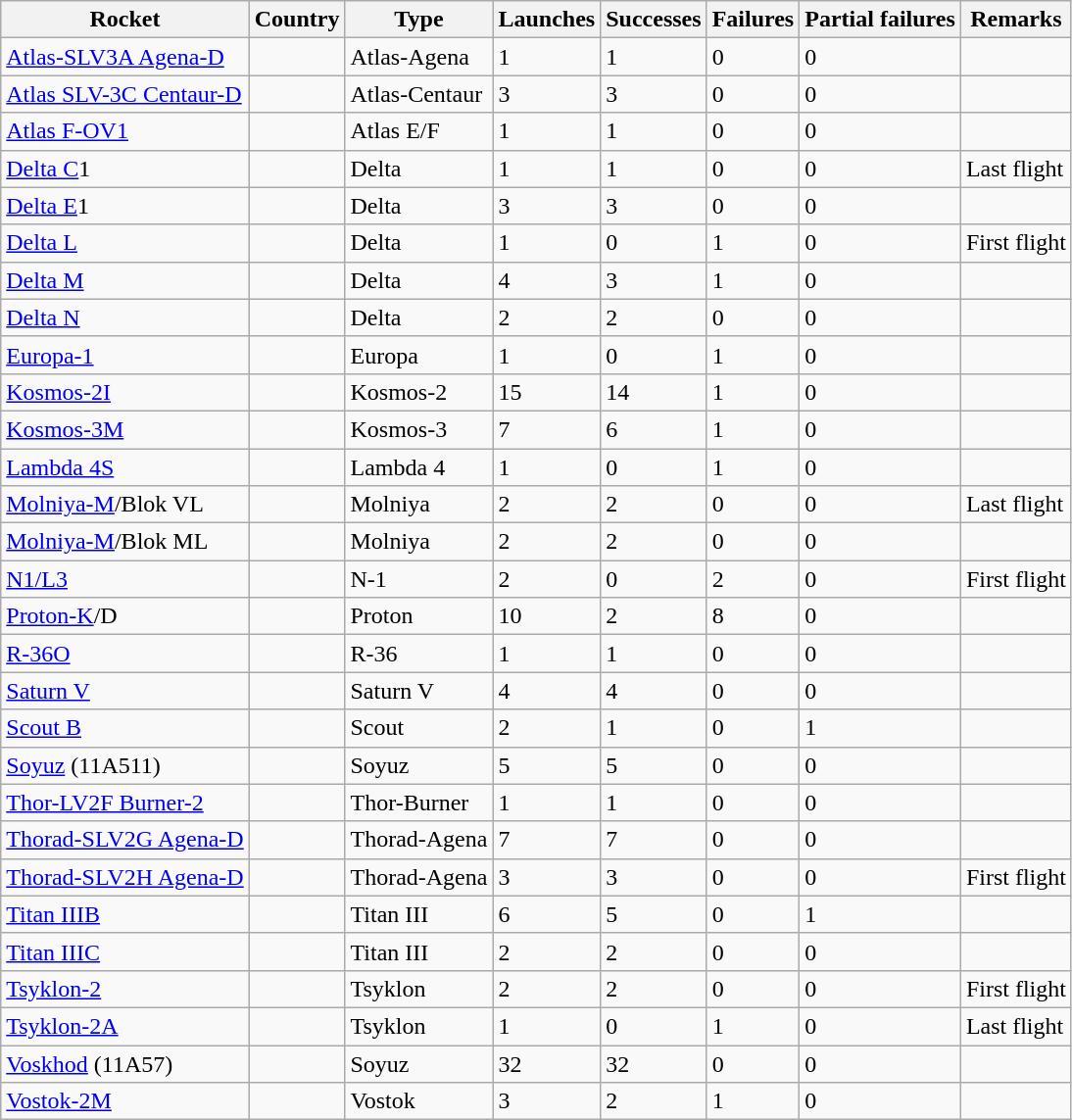<table class="wikitable sortable collapsible collapsed">
<tr>
<th>Rocket</th>
<th>Country</th>
<th>Type</th>
<th>Launches</th>
<th>Successes</th>
<th>Failures</th>
<th>Partial failures</th>
<th>Remarks</th>
</tr>
<tr>
<td><a href='#'>Atlas-SLV3A Agena-D</a></td>
<td></td>
<td>Atlas-Agena</td>
<td>1</td>
<td>1</td>
<td>0</td>
<td>0</td>
<td></td>
</tr>
<tr>
<td><a href='#'>Atlas SLV-3C Centaur-D</a></td>
<td></td>
<td>Atlas-Centaur</td>
<td>3</td>
<td>3</td>
<td>0</td>
<td>0</td>
<td></td>
</tr>
<tr>
<td><a href='#'>Atlas F-OV1</a></td>
<td></td>
<td>Atlas E/F</td>
<td>1</td>
<td>1</td>
<td>0</td>
<td>0</td>
<td></td>
</tr>
<tr>
<td><a href='#'>Delta C</a>1</td>
<td></td>
<td>Delta</td>
<td>1</td>
<td>1</td>
<td>0</td>
<td>0</td>
<td>Last flight</td>
</tr>
<tr>
<td><a href='#'>Delta E</a>1</td>
<td></td>
<td>Delta</td>
<td>3</td>
<td>3</td>
<td>0</td>
<td>0</td>
<td></td>
</tr>
<tr>
<td><a href='#'>Delta L</a></td>
<td></td>
<td>Delta</td>
<td>1</td>
<td>0</td>
<td>1</td>
<td>0</td>
<td>First flight</td>
</tr>
<tr>
<td><a href='#'>Delta M</a></td>
<td></td>
<td>Delta</td>
<td>4</td>
<td>3</td>
<td>1</td>
<td>0</td>
<td></td>
</tr>
<tr>
<td><a href='#'>Delta N</a></td>
<td></td>
<td>Delta</td>
<td>2</td>
<td>2</td>
<td>0</td>
<td>0</td>
<td></td>
</tr>
<tr>
<td><a href='#'>Europa-1</a></td>
<td></td>
<td>Europa</td>
<td>1</td>
<td>0</td>
<td>1</td>
<td>0</td>
<td></td>
</tr>
<tr>
<td><a href='#'>Kosmos-2I</a></td>
<td></td>
<td>Kosmos-2</td>
<td>15</td>
<td>14</td>
<td>1</td>
<td>0</td>
<td></td>
</tr>
<tr>
<td><a href='#'>Kosmos-3M</a></td>
<td></td>
<td>Kosmos-3</td>
<td>7</td>
<td>6</td>
<td>1</td>
<td>0</td>
<td></td>
</tr>
<tr>
<td><a href='#'>Lambda 4S</a></td>
<td></td>
<td>Lambda 4</td>
<td>1</td>
<td>0</td>
<td>1</td>
<td>0</td>
<td></td>
</tr>
<tr>
<td><a href='#'>Molniya-M</a>/Blok VL</td>
<td></td>
<td>Molniya</td>
<td>2</td>
<td>2</td>
<td>0</td>
<td>0</td>
<td>Last flight</td>
</tr>
<tr>
<td><a href='#'>Molniya-M</a>/Blok ML</td>
<td></td>
<td>Molniya</td>
<td>2</td>
<td>2</td>
<td>0</td>
<td>0</td>
<td></td>
</tr>
<tr>
<td><a href='#'>N1/L3</a></td>
<td></td>
<td>N-1</td>
<td>2</td>
<td>0</td>
<td>2</td>
<td>0</td>
<td>First flight</td>
</tr>
<tr>
<td><a href='#'>Proton-K</a>/D</td>
<td></td>
<td>Proton</td>
<td>10</td>
<td>2</td>
<td>8</td>
<td>0</td>
<td></td>
</tr>
<tr>
<td><a href='#'>R-36O</a></td>
<td></td>
<td>R-36</td>
<td>1</td>
<td>1</td>
<td>0</td>
<td>0</td>
<td></td>
</tr>
<tr>
<td><a href='#'>Saturn V</a></td>
<td></td>
<td>Saturn V</td>
<td>4</td>
<td>4</td>
<td>0</td>
<td>0</td>
<td></td>
</tr>
<tr>
<td><a href='#'>Scout B</a></td>
<td></td>
<td>Scout</td>
<td>2</td>
<td>1</td>
<td>0</td>
<td>1</td>
<td></td>
</tr>
<tr>
<td><a href='#'>Soyuz</a> (11A511)</td>
<td></td>
<td>Soyuz</td>
<td>5</td>
<td>5</td>
<td>0</td>
<td>0</td>
<td></td>
</tr>
<tr>
<td><a href='#'>Thor-LV2F Burner-2</a></td>
<td></td>
<td>Thor-Burner</td>
<td>1</td>
<td>1</td>
<td>0</td>
<td>0</td>
<td></td>
</tr>
<tr>
<td><a href='#'>Thorad-SLV2G Agena-D</a></td>
<td></td>
<td>Thorad-Agena</td>
<td>7</td>
<td>7</td>
<td>0</td>
<td>0</td>
<td></td>
</tr>
<tr>
<td><a href='#'>Thorad-SLV2H Agena-D</a></td>
<td></td>
<td>Thorad-Agena</td>
<td>3</td>
<td>3</td>
<td>0</td>
<td>0</td>
<td>First flight</td>
</tr>
<tr>
<td><a href='#'>Titan IIIB</a></td>
<td></td>
<td>Titan III</td>
<td>6</td>
<td>5</td>
<td>0</td>
<td>1</td>
<td></td>
</tr>
<tr>
<td><a href='#'>Titan IIIC</a></td>
<td></td>
<td>Titan III</td>
<td>2</td>
<td>2</td>
<td>0</td>
<td>0</td>
<td></td>
</tr>
<tr>
<td><a href='#'>Tsyklon-2</a></td>
<td></td>
<td>Tsyklon</td>
<td>2</td>
<td>2</td>
<td>0</td>
<td>0</td>
<td>First flight</td>
</tr>
<tr>
<td><a href='#'>Tsyklon-2A</a></td>
<td></td>
<td>Tsyklon</td>
<td>1</td>
<td>0</td>
<td>1</td>
<td>0</td>
<td>Last flight</td>
</tr>
<tr>
<td><a href='#'>Voskhod</a> (11A57)</td>
<td></td>
<td>Soyuz</td>
<td>32</td>
<td>32</td>
<td>0</td>
<td>0</td>
<td></td>
</tr>
<tr>
<td><a href='#'>Vostok-2M</a></td>
<td></td>
<td>Vostok</td>
<td>3</td>
<td>2</td>
<td>1</td>
<td>0</td>
<td></td>
</tr>
</table>
